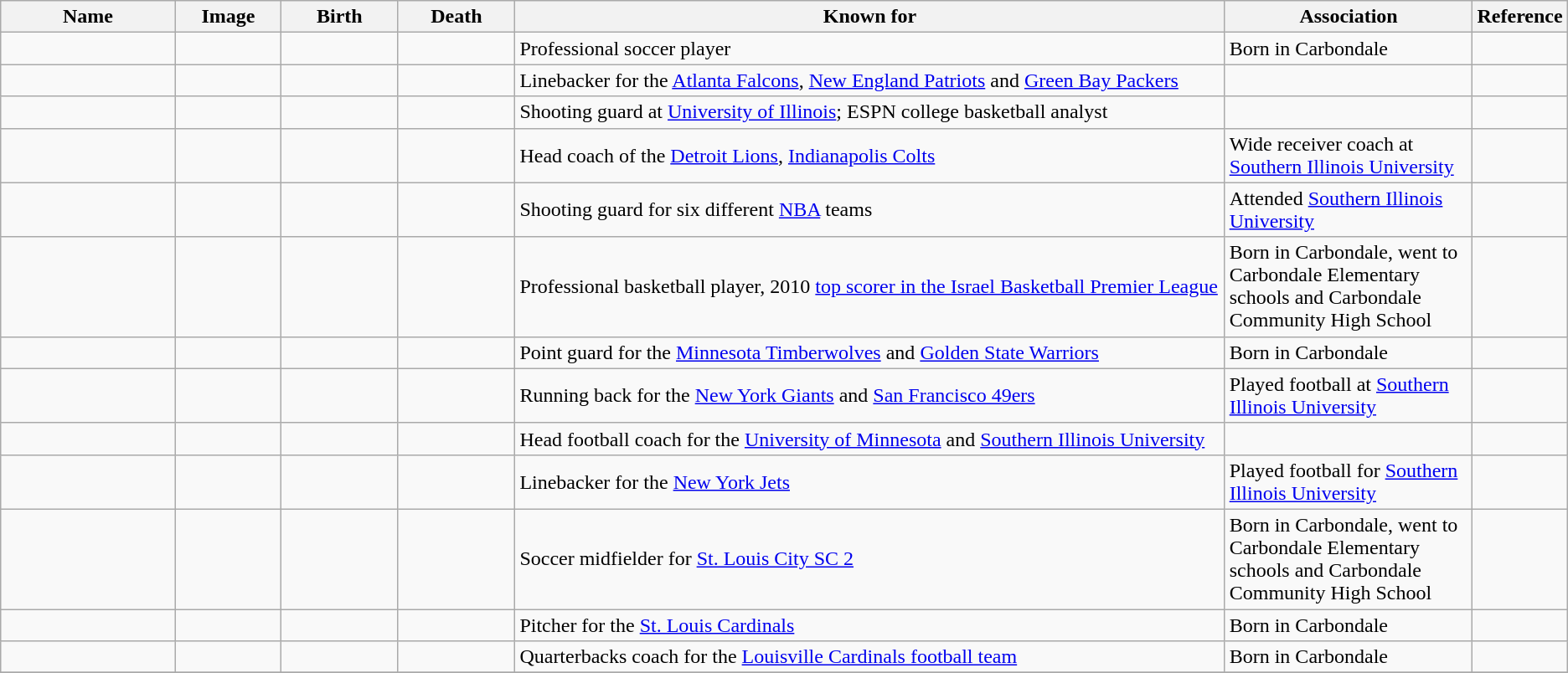<table class="wikitable sortable">
<tr>
<th scope="col" width="140">Name</th>
<th scope="col" width="80" class="unsortable">Image</th>
<th scope="col" width="90">Birth</th>
<th scope="col" width="90">Death</th>
<th scope="col" width="600" class="unsortable">Known for</th>
<th scope="col" width="200" class="unsortable">Association</th>
<th scope="col" width="30" class="unsortable">Reference</th>
</tr>
<tr>
<td></td>
<td></td>
<td align=right></td>
<td></td>
<td>Professional soccer player</td>
<td>Born in Carbondale</td>
<td></td>
</tr>
<tr>
<td></td>
<td></td>
<td align=right></td>
<td align=right></td>
<td>Linebacker for the <a href='#'>Atlanta Falcons</a>, <a href='#'>New England Patriots</a> and <a href='#'>Green Bay Packers</a></td>
<td></td>
<td align="center"></td>
</tr>
<tr>
<td></td>
<td></td>
<td align=right></td>
<td align=right></td>
<td>Shooting guard at <a href='#'>University of Illinois</a>; ESPN college basketball analyst</td>
<td></td>
<td align="center"></td>
</tr>
<tr>
<td></td>
<td></td>
<td align=right></td>
<td align=right></td>
<td>Head coach of the <a href='#'>Detroit Lions</a>, <a href='#'>Indianapolis Colts</a></td>
<td>Wide receiver coach at <a href='#'>Southern Illinois University</a></td>
<td align="center"></td>
</tr>
<tr>
<td></td>
<td></td>
<td align=right></td>
<td align=right></td>
<td>Shooting guard for six different <a href='#'>NBA</a> teams</td>
<td>Attended <a href='#'>Southern Illinois University</a></td>
<td align="center"></td>
</tr>
<tr>
<td></td>
<td></td>
<td align=right></td>
<td align=right></td>
<td>Professional basketball player, 2010 <a href='#'>top scorer in the Israel Basketball Premier League</a></td>
<td>Born in Carbondale, went to Carbondale Elementary schools and Carbondale Community High School</td>
<td align="center"></td>
</tr>
<tr>
<td></td>
<td></td>
<td align=right></td>
<td align=right></td>
<td>Point guard for the <a href='#'>Minnesota Timberwolves</a> and <a href='#'>Golden State Warriors</a></td>
<td>Born in Carbondale</td>
<td align="center"></td>
</tr>
<tr>
<td></td>
<td></td>
<td align=right></td>
<td align=right></td>
<td>Running back for the <a href='#'>New York Giants</a> and <a href='#'>San Francisco 49ers</a></td>
<td>Played football at <a href='#'>Southern Illinois University</a></td>
<td align="center"></td>
</tr>
<tr>
<td></td>
<td></td>
<td align=right></td>
<td align=right></td>
<td>Head football coach for the <a href='#'>University of Minnesota</a> and <a href='#'>Southern Illinois University</a></td>
<td></td>
<td align="center"></td>
</tr>
<tr>
<td></td>
<td></td>
<td align=right></td>
<td align=right></td>
<td>Linebacker for the <a href='#'>New York Jets</a></td>
<td>Played football for <a href='#'>Southern Illinois University</a></td>
<td align="center"></td>
</tr>
<tr>
<td></td>
<td></td>
<td align=right></td>
<td align=right></td>
<td>Soccer midfielder for <a href='#'>St. Louis City SC 2</a></td>
<td>Born in Carbondale, went to Carbondale Elementary schools and Carbondale Community High School</td>
<td align="center"></td>
</tr>
<tr>
<td></td>
<td></td>
<td align=right></td>
<td align=right></td>
<td>Pitcher for the <a href='#'>St. Louis Cardinals</a></td>
<td>Born in Carbondale</td>
<td align="center"></td>
</tr>
<tr>
<td></td>
<td></td>
<td align=right></td>
<td align=right></td>
<td>Quarterbacks coach for the <a href='#'>Louisville Cardinals football team</a></td>
<td>Born in Carbondale</td>
<td align="center"></td>
</tr>
<tr>
</tr>
</table>
